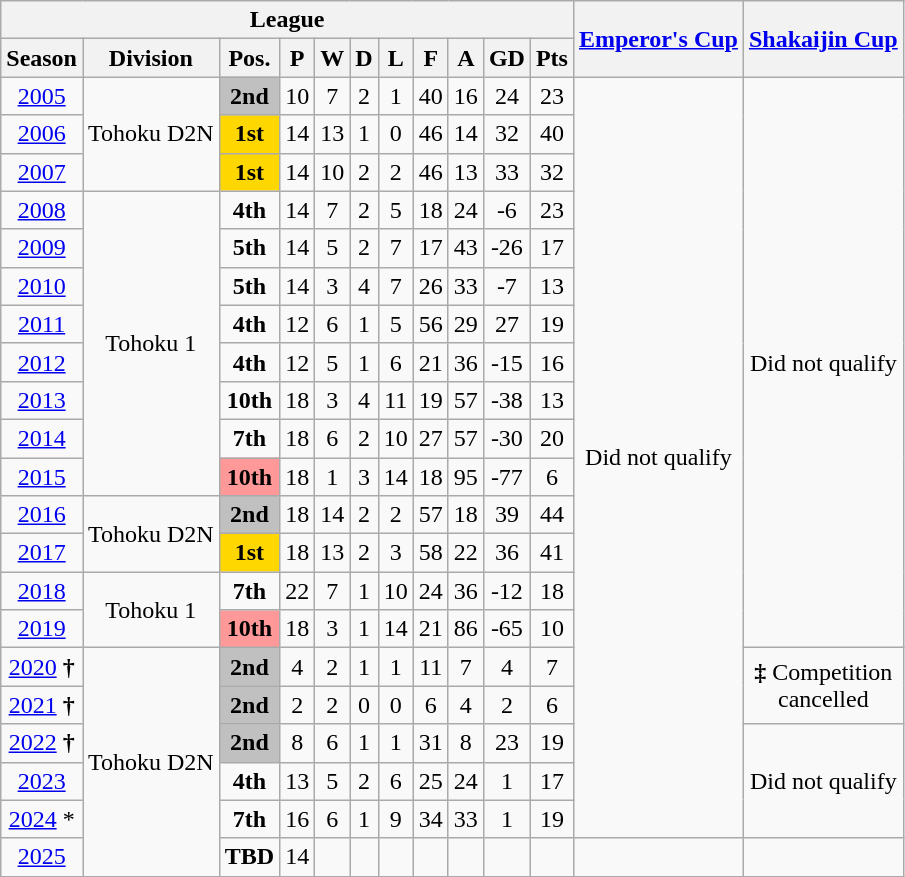<table class="wikitable" style="text-align:center;">
<tr>
<th colspan="11">League</th>
<th rowspan="2"><a href='#'>Emperor's Cup</a></th>
<th rowspan="2"><a href='#'>Shakaijin Cup</a></th>
</tr>
<tr>
<th>Season</th>
<th>Division</th>
<th>Pos.</th>
<th>P</th>
<th>W</th>
<th>D</th>
<th>L</th>
<th>F</th>
<th>A</th>
<th>GD</th>
<th>Pts</th>
</tr>
<tr>
<td><a href='#'>2005</a></td>
<td rowspan="3">Tohoku D2N</td>
<td bgcolor=silver><strong>2nd</strong></td>
<td>10</td>
<td>7</td>
<td>2</td>
<td>1</td>
<td>40</td>
<td>16</td>
<td>24</td>
<td>23</td>
<td rowspan="20">Did not qualify</td>
<td rowspan="15">Did not qualify</td>
</tr>
<tr>
<td><a href='#'>2006</a></td>
<td bgcolor=gold><strong>1st</strong></td>
<td>14</td>
<td>13</td>
<td>1</td>
<td>0</td>
<td>46</td>
<td>14</td>
<td>32</td>
<td>40</td>
</tr>
<tr>
<td><a href='#'>2007</a></td>
<td bgcolor=gold><strong>1st</strong></td>
<td>14</td>
<td>10</td>
<td>2</td>
<td>2</td>
<td>46</td>
<td>13</td>
<td>33</td>
<td>32</td>
</tr>
<tr>
<td><a href='#'>2008</a></td>
<td rowspan="8">Tohoku 1</td>
<td><strong>4th</strong></td>
<td>14</td>
<td>7</td>
<td>2</td>
<td>5</td>
<td>18</td>
<td>24</td>
<td>-6</td>
<td>23</td>
</tr>
<tr>
<td><a href='#'>2009</a></td>
<td><strong>5th</strong></td>
<td>14</td>
<td>5</td>
<td>2</td>
<td>7</td>
<td>17</td>
<td>43</td>
<td>-26</td>
<td>17</td>
</tr>
<tr>
<td><a href='#'>2010</a></td>
<td><strong>5th</strong></td>
<td>14</td>
<td>3</td>
<td>4</td>
<td>7</td>
<td>26</td>
<td>33</td>
<td>-7</td>
<td>13</td>
</tr>
<tr>
<td><a href='#'>2011</a></td>
<td><strong>4th</strong></td>
<td>12</td>
<td>6</td>
<td>1</td>
<td>5</td>
<td>56</td>
<td>29</td>
<td>27</td>
<td>19</td>
</tr>
<tr>
<td><a href='#'>2012</a></td>
<td><strong>4th</strong></td>
<td>12</td>
<td>5</td>
<td>1</td>
<td>6</td>
<td>21</td>
<td>36</td>
<td>-15</td>
<td>16</td>
</tr>
<tr>
<td><a href='#'>2013</a></td>
<td><strong>10th</strong></td>
<td>18</td>
<td>3</td>
<td>4</td>
<td>11</td>
<td>19</td>
<td>57</td>
<td>-38</td>
<td>13</td>
</tr>
<tr>
<td><a href='#'>2014</a></td>
<td><strong>7th</strong></td>
<td>18</td>
<td>6</td>
<td>2</td>
<td>10</td>
<td>27</td>
<td>57</td>
<td>-30</td>
<td>20</td>
</tr>
<tr>
<td><a href='#'>2015</a></td>
<td bgcolor=#ff9999><strong>10th</strong></td>
<td>18</td>
<td>1</td>
<td>3</td>
<td>14</td>
<td>18</td>
<td>95</td>
<td>-77</td>
<td>6</td>
</tr>
<tr>
<td><a href='#'>2016</a></td>
<td rowspan="2">Tohoku D2N</td>
<td bgcolor=silver><strong>2nd</strong></td>
<td>18</td>
<td>14</td>
<td>2</td>
<td>2</td>
<td>57</td>
<td>18</td>
<td>39</td>
<td>44</td>
</tr>
<tr>
<td><a href='#'>2017</a></td>
<td bgcolor=gold><strong>1st</strong></td>
<td>18</td>
<td>13</td>
<td>2</td>
<td>3</td>
<td>58</td>
<td>22</td>
<td>36</td>
<td>41</td>
</tr>
<tr>
<td><a href='#'>2018</a></td>
<td rowspan="2">Tohoku 1</td>
<td><strong>7th</strong></td>
<td>22</td>
<td>7</td>
<td>1</td>
<td>10</td>
<td>24</td>
<td>36</td>
<td>-12</td>
<td>18</td>
</tr>
<tr>
<td><a href='#'>2019</a></td>
<td bgcolor=#ff9999><strong>10th</strong></td>
<td>18</td>
<td>3</td>
<td>1</td>
<td>14</td>
<td>21</td>
<td>86</td>
<td>-65</td>
<td>10</td>
</tr>
<tr>
<td><a href='#'>2020</a> <strong>†</strong></td>
<td rowspan="6">Tohoku D2N</td>
<td bgcolor=silver><strong>2nd</strong></td>
<td>4</td>
<td>2</td>
<td>1</td>
<td>1</td>
<td>11</td>
<td>7</td>
<td>4</td>
<td>7</td>
<td rowspan="2"><strong>‡</strong> Competition <br> cancelled</td>
</tr>
<tr>
<td><a href='#'>2021</a> <strong>†</strong></td>
<td bgcolor=silver><strong>2nd</strong></td>
<td>2</td>
<td>2</td>
<td>0</td>
<td>0</td>
<td>6</td>
<td>4</td>
<td>2</td>
<td>6</td>
</tr>
<tr>
<td><a href='#'>2022</a> <strong>†</strong></td>
<td bgcolor=silver><strong>2nd</strong></td>
<td>8</td>
<td>6</td>
<td>1</td>
<td>1</td>
<td>31</td>
<td>8</td>
<td>23</td>
<td>19</td>
<td rowspan="3">Did not qualify</td>
</tr>
<tr>
<td><a href='#'>2023</a></td>
<td><strong>4th</strong></td>
<td>13</td>
<td>5</td>
<td>2</td>
<td>6</td>
<td>25</td>
<td>24</td>
<td>1</td>
<td>17</td>
</tr>
<tr>
<td><a href='#'>2024</a> *</td>
<td><strong>7th</strong></td>
<td>16</td>
<td>6</td>
<td>1</td>
<td>9</td>
<td>34</td>
<td>33</td>
<td>1</td>
<td>19</td>
</tr>
<tr>
<td><a href='#'>2025</a></td>
<td><strong>TBD</strong></td>
<td>14</td>
<td></td>
<td></td>
<td></td>
<td></td>
<td></td>
<td></td>
<td></td>
<td></td>
</tr>
</table>
